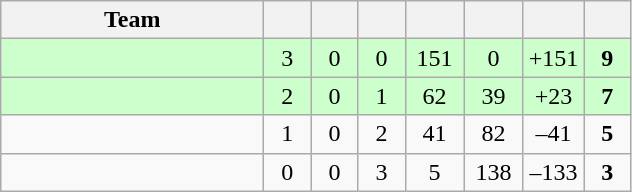<table class="wikitable" style="text-align:center;">
<tr>
<th style="width:10.5em;">Team</th>
<th style="width:1.5em;"></th>
<th style="width:1.5em;"></th>
<th style="width:1.5em;"></th>
<th style="width:2.0em;"></th>
<th style="width:2.0em;"></th>
<th style="width:2.0em;"></th>
<th style="width:1.5em;"></th>
</tr>
<tr bgcolor="#cfc">
<td align="left"></td>
<td>3</td>
<td>0</td>
<td>0</td>
<td>151</td>
<td>0</td>
<td>+151</td>
<td><strong>9</strong></td>
</tr>
<tr bgcolor="#cfc">
<td align="left"></td>
<td>2</td>
<td>0</td>
<td>1</td>
<td>62</td>
<td>39</td>
<td>+23</td>
<td><strong>7</strong></td>
</tr>
<tr>
<td align="left"></td>
<td>1</td>
<td>0</td>
<td>2</td>
<td>41</td>
<td>82</td>
<td>–41</td>
<td><strong>5</strong></td>
</tr>
<tr>
<td align="left"></td>
<td>0</td>
<td>0</td>
<td>3</td>
<td>5</td>
<td>138</td>
<td>–133</td>
<td><strong>3</strong></td>
</tr>
</table>
